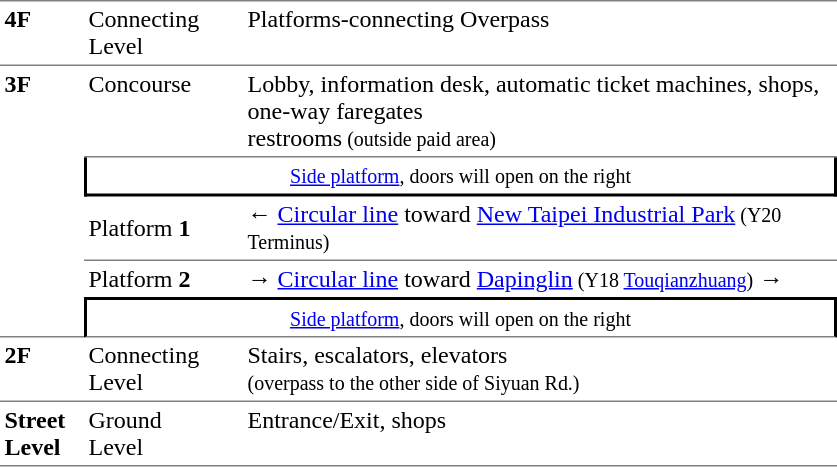<table table border=0 cellspacing=0 cellpadding=3>
<tr>
<td style="border-bottom:solid 1px gray;" valign=top></td>
<td style="border-bottom:solid 1px gray;"></td>
<td style="border-bottom:solid 1px gray;"></td>
</tr>
<tr>
<td style="border-bottom:solid 1px gray;" width=50 valign=top><strong>4F</strong></td>
<td style="border-top:solid 0px gray;border-bottom:solid 1px gray;" width=100 valign=top>Connecting Level</td>
<td style="border-top:solid 0px gray;border-bottom:solid 1px gray;" width=390 valign=top>Platforms-connecting Overpass</td>
</tr>
<tr>
<td style="border-bottom:solid 1px gray;" rowspan=5 valign=top><strong>3F</strong></td>
<td style="border-top:solid 0px gray;border-bottom:solid 1px gray;" width=100 valign=top>Concourse</td>
<td style="border-top:solid 0px gray;border-bottom:solid 1px gray;" width=390 valign=top>Lobby, information desk, automatic ticket machines, shops, one-way faregates<br>restrooms<small> (outside paid area)</small></td>
</tr>
<tr>
<td style="border-right:solid 2px black;border-left:solid 2px black;border-bottom:solid 2px black;text-align:center;" colspan=2><small><a href='#'>Side platform</a>, doors will open on the right</small></td>
</tr>
<tr>
<td style="border-bottom:solid 1px gray;" width=100>Platform <span><strong>1</strong></span></td>
<td style="border-bottom:solid 1px gray;" width=390><span></span>←  <a href='#'>Circular line</a> toward <a href='#'>New Taipei Industrial Park</a><small> (Y20 Terminus)</small></td>
</tr>
<tr>
<td>Platform <span><strong>2</strong></span></td>
<td><span>→</span> <a href='#'>Circular line</a> toward <a href='#'>Dapinglin</a><small> (Y18 <a href='#'>Touqianzhuang</a>)</small> →</td>
</tr>
<tr>
<td style="border-right:solid 2px black;border-left:solid 2px black;border-bottom:solid 1px gray;border-top:solid 2px black;text-align:center;" colspan=2><small><a href='#'>Side platform</a>, doors will open on the right</small></td>
</tr>
<tr>
<td style="border-bottom:solid 1px gray;" width=50 valign=top><strong>2F</strong></td>
<td style="border-bottom:solid 1px gray;" valign=top>Connecting Level</td>
<td style="border-bottom:solid 1px gray;" valign=top>Stairs, escalators, elevators<br><small>(overpass to the other side of Siyuan Rd.)</small></td>
</tr>
<tr>
<td style="border-bottom:solid 1px gray;" width=50 rowspan=10 valign=top><strong>Street Level</strong></td>
<td style="border-top:solid 0px gray;border-bottom:solid 1px gray;" width=100 valign=top>Ground<br>Level</td>
<td style="border-top:solid 0px gray;border-bottom:solid 1px gray;" width=390 valign=top>Entrance/Exit, shops</td>
</tr>
<tr>
</tr>
</table>
